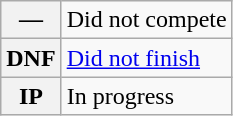<table class="wikitable">
<tr>
<th scope="row">—</th>
<td>Did not compete</td>
</tr>
<tr>
<th scope="row">DNF</th>
<td><a href='#'>Did not finish</a></td>
</tr>
<tr>
<th scope="row">IP</th>
<td>In progress</td>
</tr>
</table>
